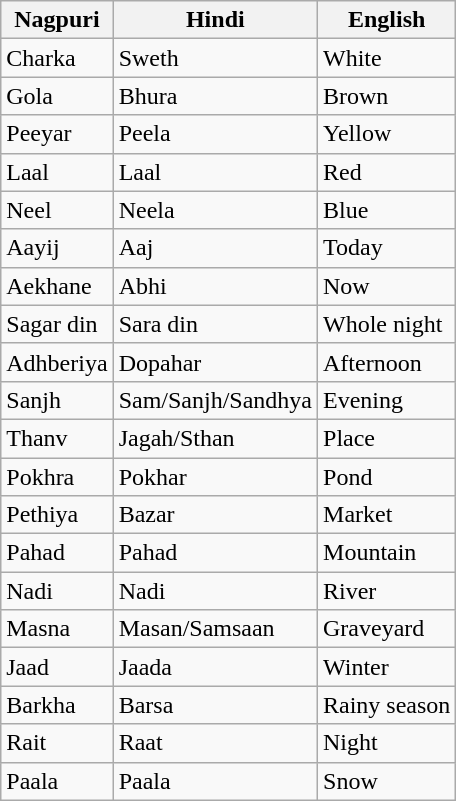<table class="wikitable">
<tr>
<th>Nagpuri</th>
<th>Hindi</th>
<th>English</th>
</tr>
<tr>
<td>Charka</td>
<td>Sweth</td>
<td>White</td>
</tr>
<tr>
<td>Gola</td>
<td>Bhura</td>
<td>Brown</td>
</tr>
<tr>
<td>Peeyar</td>
<td>Peela</td>
<td>Yellow</td>
</tr>
<tr>
<td>Laal</td>
<td>Laal</td>
<td>Red</td>
</tr>
<tr>
<td>Neel</td>
<td>Neela</td>
<td>Blue</td>
</tr>
<tr>
<td>Aayij</td>
<td>Aaj</td>
<td>Today</td>
</tr>
<tr>
<td>Aekhane</td>
<td>Abhi</td>
<td>Now</td>
</tr>
<tr>
<td>Sagar din</td>
<td>Sara din</td>
<td>Whole night</td>
</tr>
<tr>
<td>Adhberiya</td>
<td>Dopahar</td>
<td>Afternoon</td>
</tr>
<tr>
<td>Sanjh</td>
<td>Sam/Sanjh/Sandhya</td>
<td>Evening</td>
</tr>
<tr>
<td>Thanv</td>
<td>Jagah/Sthan</td>
<td>Place</td>
</tr>
<tr>
<td>Pokhra</td>
<td>Pokhar</td>
<td>Pond</td>
</tr>
<tr>
<td>Pethiya</td>
<td>Bazar</td>
<td>Market</td>
</tr>
<tr>
<td>Pahad</td>
<td>Pahad</td>
<td>Mountain</td>
</tr>
<tr>
<td>Nadi</td>
<td>Nadi</td>
<td>River</td>
</tr>
<tr>
<td>Masna</td>
<td>Masan/Samsaan</td>
<td>Graveyard</td>
</tr>
<tr>
<td>Jaad</td>
<td>Jaada</td>
<td>Winter</td>
</tr>
<tr>
<td>Barkha</td>
<td>Barsa</td>
<td>Rainy season</td>
</tr>
<tr>
<td>Rait</td>
<td>Raat</td>
<td>Night</td>
</tr>
<tr>
<td>Paala</td>
<td>Paala</td>
<td>Snow</td>
</tr>
</table>
